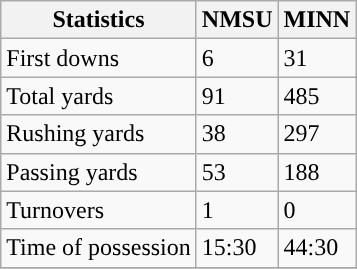<table class="wikitable" style="float: left;">
<tr>
<th>Statistics</th>
<th>NMSU</th>
<th>MINN</th>
</tr>
<tr>
<td>First downs</td>
<td>6</td>
<td>31</td>
</tr>
<tr>
<td>Total yards</td>
<td>91</td>
<td>485</td>
</tr>
<tr>
<td>Rushing yards</td>
<td>38</td>
<td>297</td>
</tr>
<tr>
<td>Passing yards</td>
<td>53</td>
<td>188</td>
</tr>
<tr>
<td>Turnovers</td>
<td>1</td>
<td>0</td>
</tr>
<tr>
<td>Time of possession</td>
<td>15:30</td>
<td>44:30</td>
</tr>
<tr>
</tr>
</table>
